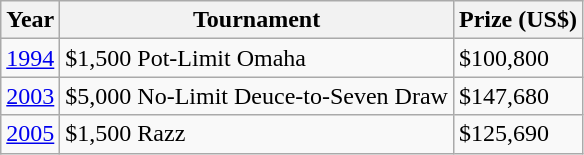<table class="wikitable">
<tr>
<th>Year</th>
<th>Tournament</th>
<th>Prize (US$)</th>
</tr>
<tr>
<td><a href='#'>1994</a></td>
<td>$1,500 Pot-Limit Omaha</td>
<td>$100,800</td>
</tr>
<tr>
<td><a href='#'>2003</a></td>
<td>$5,000 No-Limit Deuce-to-Seven Draw</td>
<td>$147,680</td>
</tr>
<tr>
<td><a href='#'>2005</a></td>
<td>$1,500 Razz</td>
<td>$125,690</td>
</tr>
</table>
